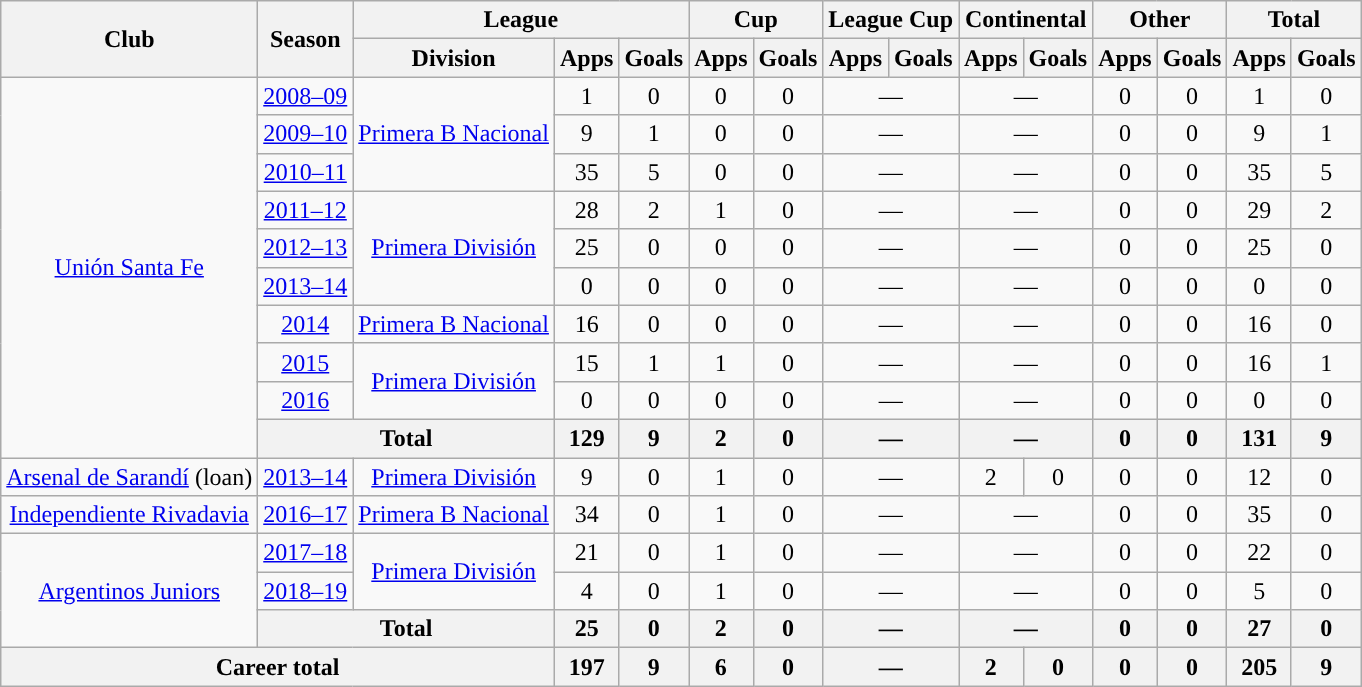<table class="wikitable" style="text-align:center">
<tr>
<th rowspan="2">Club</th>
<th rowspan="2">Season</th>
<th colspan="3">League</th>
<th colspan="2">Cup</th>
<th colspan="2">League Cup</th>
<th colspan="2">Continental</th>
<th colspan="2">Other</th>
<th colspan="2">Total</th>
</tr>
<tr>
<th>Division</th>
<th>Apps</th>
<th>Goals</th>
<th>Apps</th>
<th>Goals</th>
<th>Apps</th>
<th>Goals</th>
<th>Apps</th>
<th>Goals</th>
<th>Apps</th>
<th>Goals</th>
<th>Apps</th>
<th>Goals</th>
</tr>
<tr>
<td rowspan="10"><a href='#'>Unión Santa Fe</a></td>
<td><a href='#'>2008–09</a></td>
<td rowspan="3"><a href='#'>Primera B Nacional</a></td>
<td>1</td>
<td>0</td>
<td>0</td>
<td>0</td>
<td colspan="2">—</td>
<td colspan="2">—</td>
<td>0</td>
<td>0</td>
<td>1</td>
<td>0</td>
</tr>
<tr>
<td><a href='#'>2009–10</a></td>
<td>9</td>
<td>1</td>
<td>0</td>
<td>0</td>
<td colspan="2">—</td>
<td colspan="2">—</td>
<td>0</td>
<td>0</td>
<td>9</td>
<td>1</td>
</tr>
<tr>
<td><a href='#'>2010–11</a></td>
<td>35</td>
<td>5</td>
<td>0</td>
<td>0</td>
<td colspan="2">—</td>
<td colspan="2">—</td>
<td>0</td>
<td>0</td>
<td>35</td>
<td>5</td>
</tr>
<tr>
<td><a href='#'>2011–12</a></td>
<td rowspan="3"><a href='#'>Primera División</a></td>
<td>28</td>
<td>2</td>
<td>1</td>
<td>0</td>
<td colspan="2">—</td>
<td colspan="2">—</td>
<td>0</td>
<td>0</td>
<td>29</td>
<td>2</td>
</tr>
<tr>
<td><a href='#'>2012–13</a></td>
<td>25</td>
<td>0</td>
<td>0</td>
<td>0</td>
<td colspan="2">—</td>
<td colspan="2">—</td>
<td>0</td>
<td>0</td>
<td>25</td>
<td>0</td>
</tr>
<tr>
<td><a href='#'>2013–14</a></td>
<td>0</td>
<td>0</td>
<td>0</td>
<td>0</td>
<td colspan="2">—</td>
<td colspan="2">—</td>
<td>0</td>
<td>0</td>
<td>0</td>
<td>0</td>
</tr>
<tr>
<td><a href='#'>2014</a></td>
<td rowspan="1"><a href='#'>Primera B Nacional</a></td>
<td>16</td>
<td>0</td>
<td>0</td>
<td>0</td>
<td colspan="2">—</td>
<td colspan="2">—</td>
<td>0</td>
<td>0</td>
<td>16</td>
<td>0</td>
</tr>
<tr>
<td><a href='#'>2015</a></td>
<td rowspan="2"><a href='#'>Primera División</a></td>
<td>15</td>
<td>1</td>
<td>1</td>
<td>0</td>
<td colspan="2">—</td>
<td colspan="2">—</td>
<td>0</td>
<td>0</td>
<td>16</td>
<td>1</td>
</tr>
<tr>
<td><a href='#'>2016</a></td>
<td>0</td>
<td>0</td>
<td>0</td>
<td>0</td>
<td colspan="2">—</td>
<td colspan="2">—</td>
<td>0</td>
<td>0</td>
<td>0</td>
<td>0</td>
</tr>
<tr>
<th colspan="2">Total</th>
<th>129</th>
<th>9</th>
<th>2</th>
<th>0</th>
<th colspan="2">—</th>
<th colspan="2">—</th>
<th>0</th>
<th>0</th>
<th>131</th>
<th>9</th>
</tr>
<tr>
<td rowspan="1"><a href='#'>Arsenal de Sarandí</a> (loan)</td>
<td><a href='#'>2013–14</a></td>
<td rowspan="1"><a href='#'>Primera División</a></td>
<td>9</td>
<td>0</td>
<td>1</td>
<td>0</td>
<td colspan="2">—</td>
<td>2</td>
<td>0</td>
<td>0</td>
<td>0</td>
<td>12</td>
<td>0</td>
</tr>
<tr>
<td rowspan="1"><a href='#'>Independiente Rivadavia</a></td>
<td><a href='#'>2016–17</a></td>
<td rowspan="1"><a href='#'>Primera B Nacional</a></td>
<td>34</td>
<td>0</td>
<td>1</td>
<td>0</td>
<td colspan="2">—</td>
<td colspan="2">—</td>
<td>0</td>
<td>0</td>
<td>35</td>
<td>0</td>
</tr>
<tr>
<td rowspan="3"><a href='#'>Argentinos Juniors</a></td>
<td><a href='#'>2017–18</a></td>
<td rowspan="2"><a href='#'>Primera División</a></td>
<td>21</td>
<td>0</td>
<td>1</td>
<td>0</td>
<td colspan="2">—</td>
<td colspan="2">—</td>
<td>0</td>
<td>0</td>
<td>22</td>
<td>0</td>
</tr>
<tr>
<td><a href='#'>2018–19</a></td>
<td>4</td>
<td>0</td>
<td>1</td>
<td>0</td>
<td colspan="2">—</td>
<td colspan="2">—</td>
<td>0</td>
<td>0</td>
<td>5</td>
<td>0</td>
</tr>
<tr>
<th colspan="2">Total</th>
<th>25</th>
<th>0</th>
<th>2</th>
<th>0</th>
<th colspan="2">—</th>
<th colspan="2">—</th>
<th>0</th>
<th>0</th>
<th>27</th>
<th>0</th>
</tr>
<tr>
<th colspan="3">Career total</th>
<th>197</th>
<th>9</th>
<th>6</th>
<th>0</th>
<th colspan="2">—</th>
<th>2</th>
<th>0</th>
<th>0</th>
<th>0</th>
<th>205</th>
<th>9</th>
</tr>
</table>
